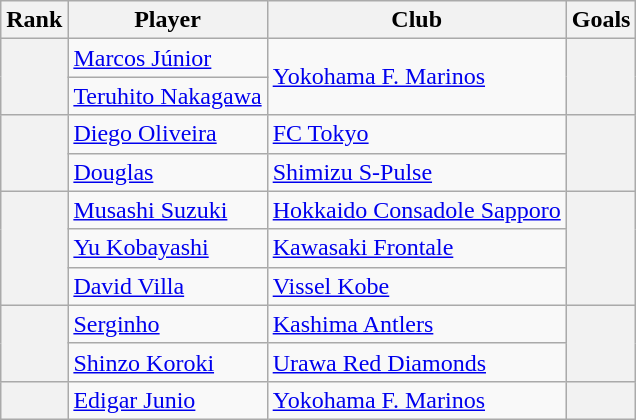<table class="wikitable" style="text-align:center">
<tr>
<th>Rank</th>
<th>Player</th>
<th>Club</th>
<th>Goals</th>
</tr>
<tr>
<th rowspan="2"></th>
<td align="left"> <a href='#'>Marcos Júnior</a></td>
<td rowspan="2" align="left"><a href='#'>Yokohama F. Marinos</a></td>
<th rowspan="2"></th>
</tr>
<tr>
<td align="left"> <a href='#'>Teruhito Nakagawa</a></td>
</tr>
<tr>
<th rowspan="2"></th>
<td align="left"> <a href='#'>Diego Oliveira</a></td>
<td align="left"><a href='#'>FC Tokyo</a></td>
<th rowspan="2"></th>
</tr>
<tr>
<td align="left"> <a href='#'>Douglas</a></td>
<td align="left"><a href='#'>Shimizu S-Pulse</a></td>
</tr>
<tr>
<th rowspan="3"></th>
<td align="left"> <a href='#'>Musashi Suzuki</a></td>
<td align="left"><a href='#'>Hokkaido Consadole Sapporo</a></td>
<th rowspan="3"></th>
</tr>
<tr>
<td align="left"> <a href='#'>Yu Kobayashi</a></td>
<td align="left"><a href='#'>Kawasaki Frontale</a></td>
</tr>
<tr>
<td align="left"> <a href='#'>David Villa</a></td>
<td align="left"><a href='#'>Vissel Kobe</a></td>
</tr>
<tr>
<th rowspan="2"></th>
<td align="left"> <a href='#'>Serginho</a></td>
<td align="left"><a href='#'>Kashima Antlers</a></td>
<th rowspan="2"></th>
</tr>
<tr>
<td align="left"> <a href='#'>Shinzo Koroki</a></td>
<td align="left"><a href='#'>Urawa Red Diamonds</a></td>
</tr>
<tr>
<th></th>
<td align="left"> <a href='#'>Edigar Junio</a></td>
<td align="left"><a href='#'>Yokohama F. Marinos</a></td>
<th></th>
</tr>
</table>
